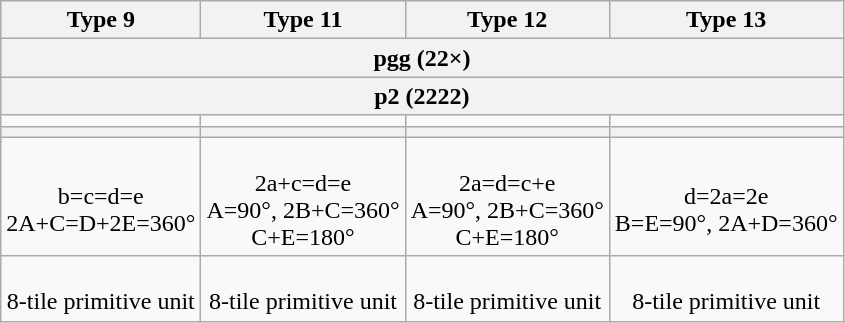<table class=wikitable>
<tr>
<th>Type 9</th>
<th>Type 11</th>
<th>Type 12</th>
<th>Type 13</th>
</tr>
<tr>
<th colspan=4>pgg (22×)</th>
</tr>
<tr>
<th colspan=4>p2 (2222)</th>
</tr>
<tr align=center>
<td></td>
<td></td>
<td></td>
<td></td>
</tr>
<tr align=center>
<th></th>
<th></th>
<th></th>
<th></th>
</tr>
<tr align=center>
<td><br>b=c=d=e<br>2A+C=D+2E=360°</td>
<td><br>2a+c=d=e<br>A=90°, 2B+C=360°<br>C+E=180°</td>
<td><br>2a=d=c+e<br>A=90°, 2B+C=360°<br>C+E=180°</td>
<td><br>d=2a=2e<br>B=E=90°, 2A+D=360°</td>
</tr>
<tr align=center>
<td><br>8-tile primitive unit</td>
<td><br>8-tile primitive unit</td>
<td><br>8-tile primitive unit</td>
<td><br>8-tile primitive unit</td>
</tr>
</table>
